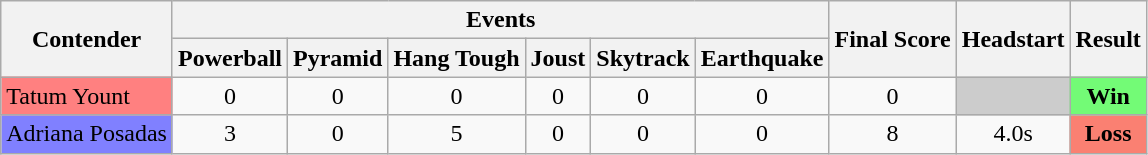<table class="wikitable" style="text-align:center;">
<tr>
<th rowspan=2>Contender</th>
<th colspan=6>Events</th>
<th rowspan=2>Final Score</th>
<th rowspan=2>Headstart</th>
<th rowspan=2>Result</th>
</tr>
<tr>
<th>Powerball</th>
<th>Pyramid</th>
<th>Hang Tough</th>
<th>Joust</th>
<th>Skytrack</th>
<th>Earthquake</th>
</tr>
<tr>
<td bgcolor=#ff8080 style="text-align:left;">Tatum Yount</td>
<td>0</td>
<td>0</td>
<td>0</td>
<td>0</td>
<td>0</td>
<td>0</td>
<td>0</td>
<td style="background:#ccc"></td>
<td style="text-align:center; background:#73fb76;"><strong>Win</strong></td>
</tr>
<tr>
<td bgcolor=#8080ff style="text-align:left;">Adriana Posadas</td>
<td>3</td>
<td>0</td>
<td>5</td>
<td>0</td>
<td>0</td>
<td>0</td>
<td>8</td>
<td>4.0s</td>
<td style="text-align:center; background:salmon;"><strong>Loss</strong></td>
</tr>
</table>
